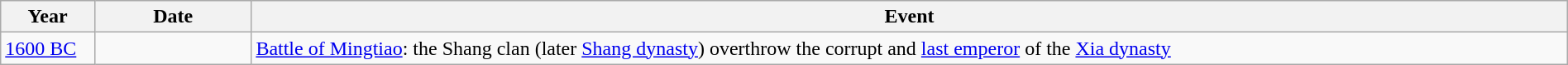<table class="wikitable" width="100%">
<tr>
<th style="width:6%">Year</th>
<th style="width:10%">Date</th>
<th>Event</th>
</tr>
<tr>
<td><a href='#'>1600 BC</a></td>
<td></td>
<td><a href='#'>Battle of Mingtiao</a>: the Shang clan (later <a href='#'>Shang dynasty</a>) overthrow the corrupt and <a href='#'>last emperor</a> of the <a href='#'>Xia dynasty</a></td>
</tr>
</table>
